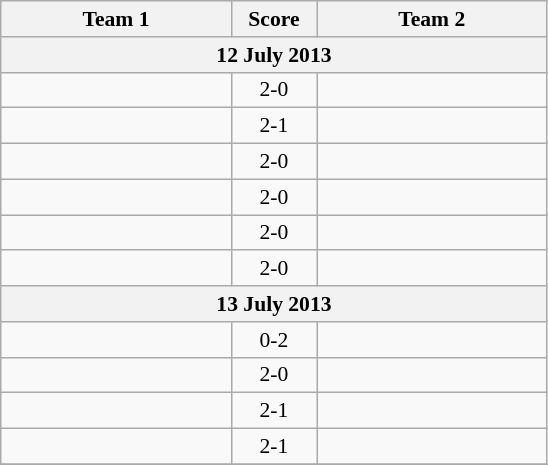<table class="wikitable" style="text-align: center; font-size:90% ">
<tr>
<th align="right" width="147">Team 1</th>
<th width="50">Score</th>
<th align="left" width="147">Team 2</th>
</tr>
<tr>
<th colspan=3>12 July 2013</th>
</tr>
<tr>
<td align=right><strong></strong></td>
<td align=center>2-0</td>
<td align=left></td>
</tr>
<tr>
<td align=right><strong></strong></td>
<td align=center>2-1</td>
<td align=left></td>
</tr>
<tr>
<td align=right><strong></strong></td>
<td align=center>2-0</td>
<td align=left></td>
</tr>
<tr>
<td align=right><strong></strong></td>
<td align=center>2-0</td>
<td align=left></td>
</tr>
<tr>
<td align=right><strong></strong></td>
<td align=center>2-0</td>
<td align=left></td>
</tr>
<tr>
<td align=right><strong></strong></td>
<td align=center>2-0</td>
<td align=left></td>
</tr>
<tr>
<th colspan=3>13 July 2013</th>
</tr>
<tr>
<td align=right></td>
<td align=center>0-2</td>
<td align=left><strong></strong></td>
</tr>
<tr>
<td align=right><strong></strong></td>
<td align=center>2-0</td>
<td align=left></td>
</tr>
<tr>
<td align=right><strong></strong></td>
<td align=center>2-1</td>
<td align=left></td>
</tr>
<tr>
<td align=right><strong></strong></td>
<td align=center>2-1</td>
<td align=left></td>
</tr>
<tr>
</tr>
</table>
